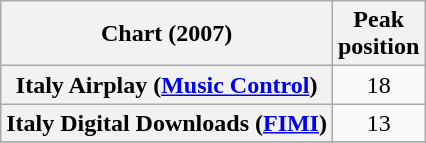<table class="wikitable sortable plainrowheaders">
<tr>
<th>Chart (2007)</th>
<th>Peak<br>position</th>
</tr>
<tr>
<th scope="row">Italy Airplay (<a href='#'>Music Control</a>)</th>
<td style="text-align:center;">18</td>
</tr>
<tr>
<th scope="row">Italy Digital Downloads (<a href='#'>FIMI</a>)</th>
<td style="text-align:center;">13</td>
</tr>
<tr>
</tr>
</table>
